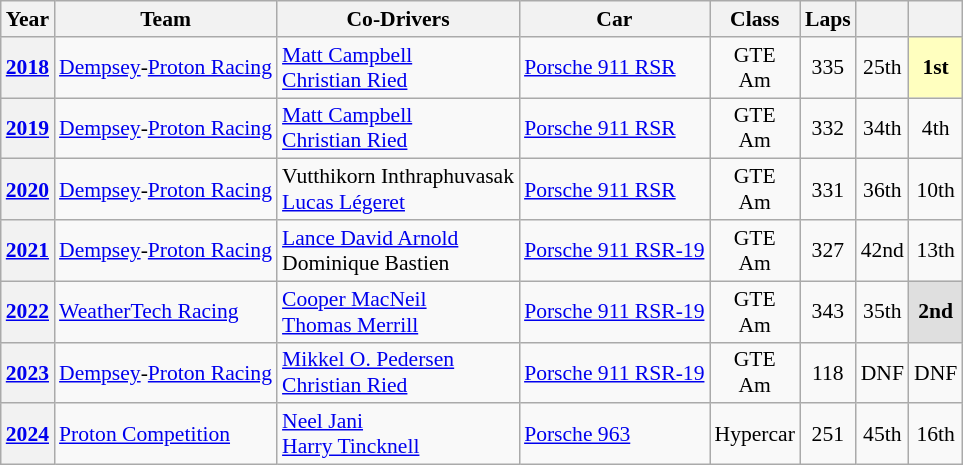<table class="wikitable" style="text-align:center; font-size:90%">
<tr>
<th>Year</th>
<th>Team</th>
<th>Co-Drivers</th>
<th>Car</th>
<th>Class</th>
<th>Laps</th>
<th></th>
<th></th>
</tr>
<tr>
<th><a href='#'>2018</a></th>
<td align="left"> <a href='#'>Dempsey</a>-<a href='#'>Proton Racing</a></td>
<td align="left"> <a href='#'>Matt Campbell</a><br> <a href='#'>Christian Ried</a></td>
<td align="left"><a href='#'>Porsche 911 RSR</a></td>
<td>GTE<br>Am</td>
<td>335</td>
<td>25th</td>
<td style="background:#FFFFBF;"><strong>1st</strong></td>
</tr>
<tr>
<th><a href='#'>2019</a></th>
<td align="left"> <a href='#'>Dempsey</a>-<a href='#'>Proton Racing</a></td>
<td align="left"> <a href='#'>Matt Campbell</a><br> <a href='#'>Christian Ried</a></td>
<td align="left"><a href='#'>Porsche 911 RSR</a></td>
<td>GTE<br>Am</td>
<td>332</td>
<td>34th</td>
<td>4th</td>
</tr>
<tr>
<th><a href='#'>2020</a></th>
<td align="left"nowrap> <a href='#'>Dempsey</a>-<a href='#'>Proton Racing</a></td>
<td align="left"nowrap> Vutthikorn Inthraphuvasak<br> <a href='#'>Lucas Légeret</a></td>
<td align="left"nowrap><a href='#'>Porsche 911 RSR</a></td>
<td>GTE<br>Am</td>
<td>331</td>
<td>36th</td>
<td>10th</td>
</tr>
<tr>
<th><a href='#'>2021</a></th>
<td align="left"> <a href='#'>Dempsey</a>-<a href='#'>Proton Racing</a></td>
<td align="left"> <a href='#'>Lance David Arnold</a><br> Dominique Bastien</td>
<td align="left"><a href='#'>Porsche 911 RSR-19</a></td>
<td>GTE<br>Am</td>
<td>327</td>
<td>42nd</td>
<td>13th</td>
</tr>
<tr>
<th><a href='#'>2022</a></th>
<td align="left"> <a href='#'>WeatherTech Racing</a></td>
<td align="left"> <a href='#'>Cooper MacNeil</a><br> <a href='#'>Thomas Merrill</a></td>
<td align="left"><a href='#'>Porsche 911 RSR-19</a></td>
<td>GTE<br>Am</td>
<td>343</td>
<td>35th</td>
<td style="background:#DFDFDF;"><strong>2nd</strong></td>
</tr>
<tr>
<th><a href='#'>2023</a></th>
<td align="left"> <a href='#'>Dempsey</a>-<a href='#'>Proton Racing</a></td>
<td align="left"> <a href='#'>Mikkel O. Pedersen</a><br> <a href='#'>Christian Ried</a></td>
<td align="left"><a href='#'>Porsche 911 RSR-19</a></td>
<td>GTE<br>Am</td>
<td>118</td>
<td>DNF</td>
<td>DNF</td>
</tr>
<tr>
<th><a href='#'>2024</a></th>
<td align="left"> <a href='#'>Proton Competition</a></td>
<td align="left"> <a href='#'>Neel Jani</a><br> <a href='#'>Harry Tincknell</a></td>
<td align="left"><a href='#'>Porsche 963</a></td>
<td>Hypercar</td>
<td>251</td>
<td>45th</td>
<td>16th</td>
</tr>
</table>
